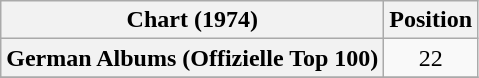<table class="wikitable sortable plainrowheaders" style="text-align:center">
<tr>
<th scope="col">Chart (1974)</th>
<th scope="col">Position</th>
</tr>
<tr>
<th scope="row">German Albums (Offizielle Top 100)</th>
<td>22</td>
</tr>
<tr>
</tr>
</table>
